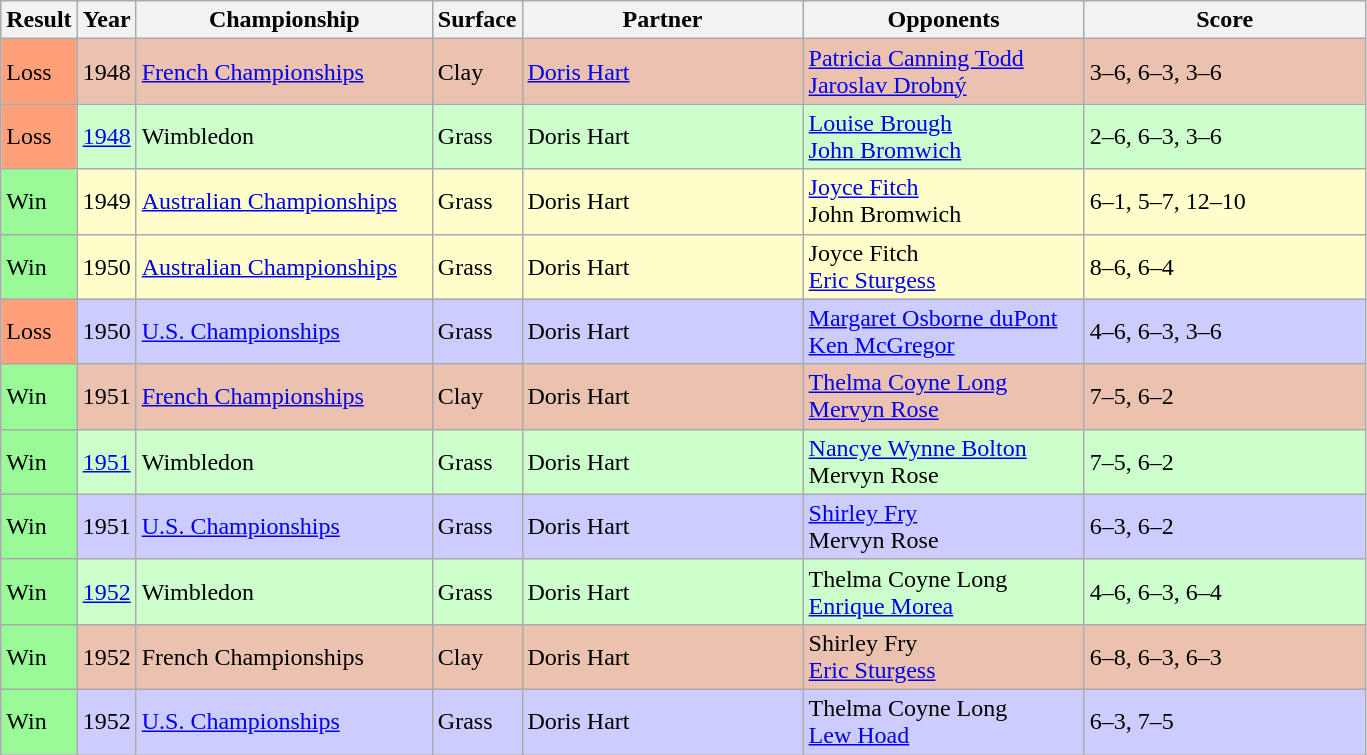<table class='sortable wikitable'>
<tr>
<th style="width:40px">Result</th>
<th style="width:30px">Year</th>
<th style="width:190px">Championship</th>
<th style="width:50px">Surface</th>
<th style="width:180px">Partner</th>
<th style="width:180px">Opponents</th>
<th style="width:180px" class="unsortable">Score</th>
</tr>
<tr style="background:#ebc2af;">
<td style="background:#ffa07a;">Loss</td>
<td>1948</td>
<td><a href='#'>French Championships</a></td>
<td>Clay</td>
<td> <a href='#'>Doris Hart</a></td>
<td> <a href='#'>Patricia Canning Todd</a> <br>  <a href='#'>Jaroslav Drobný</a></td>
<td>3–6, 6–3, 3–6</td>
</tr>
<tr style="background:#cfc;">
<td style="background:#ffa07a;">Loss</td>
<td><a href='#'>1948</a></td>
<td>Wimbledon</td>
<td>Grass</td>
<td> Doris Hart</td>
<td> <a href='#'>Louise Brough</a> <br>  <a href='#'>John Bromwich</a></td>
<td>2–6, 6–3, 3–6</td>
</tr>
<tr style="background:#ffc;">
<td style="background:#98fb98;">Win</td>
<td>1949</td>
<td><a href='#'>Australian Championships</a></td>
<td>Grass</td>
<td> Doris Hart</td>
<td> <a href='#'>Joyce Fitch</a> <br>  John Bromwich</td>
<td>6–1, 5–7, 12–10</td>
</tr>
<tr style="background:#ffc;">
<td style="background:#98fb98;">Win</td>
<td>1950</td>
<td><a href='#'>Australian Championships</a></td>
<td>Grass</td>
<td> Doris Hart</td>
<td> Joyce Fitch <br>  <a href='#'>Eric Sturgess</a></td>
<td>8–6, 6–4</td>
</tr>
<tr style="background:#ccf;">
<td style="background:#ffa07a;">Loss</td>
<td>1950</td>
<td><a href='#'>U.S. Championships</a></td>
<td>Grass</td>
<td> Doris Hart</td>
<td> <a href='#'>Margaret Osborne duPont</a> <br>  <a href='#'>Ken McGregor</a></td>
<td>4–6, 6–3, 3–6</td>
</tr>
<tr style="background:#ebc2af;">
<td style="background:#98fb98;">Win</td>
<td>1951</td>
<td><a href='#'>French Championships</a></td>
<td>Clay</td>
<td> Doris Hart</td>
<td> <a href='#'>Thelma Coyne Long</a> <br>  <a href='#'>Mervyn Rose</a></td>
<td>7–5, 6–2</td>
</tr>
<tr style="background:#cfc;">
<td style="background:#98fb98;">Win</td>
<td><a href='#'>1951</a></td>
<td>Wimbledon</td>
<td>Grass</td>
<td> Doris Hart</td>
<td> <a href='#'>Nancye Wynne Bolton</a> <br>  Mervyn Rose</td>
<td>7–5, 6–2</td>
</tr>
<tr style="background:#ccf;">
<td style="background:#98fb98;">Win</td>
<td>1951</td>
<td><a href='#'>U.S. Championships</a></td>
<td>Grass</td>
<td> Doris Hart</td>
<td> <a href='#'>Shirley Fry</a> <br>  Mervyn Rose</td>
<td>6–3, 6–2</td>
</tr>
<tr style="background:#cfc;">
<td style="background:#98fb98;">Win</td>
<td><a href='#'>1952</a></td>
<td>Wimbledon</td>
<td>Grass</td>
<td> Doris Hart</td>
<td> Thelma Coyne Long <br>  <a href='#'>Enrique Morea</a></td>
<td>4–6, 6–3, 6–4</td>
</tr>
<tr style="background:#ebc2af;">
<td style="background:#98fb98;">Win</td>
<td>1952</td>
<td>French Championships</td>
<td>Clay</td>
<td> Doris Hart</td>
<td> Shirley Fry <br>  <a href='#'>Eric Sturgess</a></td>
<td>6–8, 6–3, 6–3</td>
</tr>
<tr style="background:#ccf;">
<td style="background:#98fb98;">Win</td>
<td>1952</td>
<td><a href='#'>U.S. Championships</a></td>
<td>Grass</td>
<td> Doris Hart</td>
<td> Thelma Coyne Long <br>  <a href='#'>Lew Hoad</a></td>
<td>6–3, 7–5</td>
</tr>
</table>
